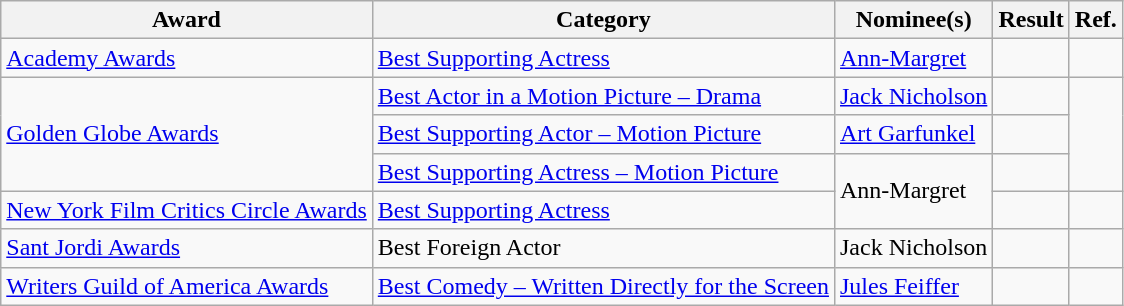<table class="wikitable plainrowheaders">
<tr>
<th>Award</th>
<th>Category</th>
<th>Nominee(s)</th>
<th>Result</th>
<th>Ref.</th>
</tr>
<tr>
<td><a href='#'>Academy Awards</a></td>
<td><a href='#'>Best Supporting Actress</a></td>
<td><a href='#'>Ann-Margret</a></td>
<td></td>
<td align="center"></td>
</tr>
<tr>
<td rowspan="3"><a href='#'>Golden Globe Awards</a></td>
<td><a href='#'>Best Actor in a Motion Picture – Drama</a></td>
<td><a href='#'>Jack Nicholson</a></td>
<td></td>
<td align="center" rowspan="3"></td>
</tr>
<tr>
<td><a href='#'>Best Supporting Actor – Motion Picture</a></td>
<td><a href='#'>Art Garfunkel</a></td>
<td></td>
</tr>
<tr>
<td><a href='#'>Best Supporting Actress – Motion Picture</a></td>
<td rowspan="2">Ann-Margret</td>
<td></td>
</tr>
<tr>
<td><a href='#'>New York Film Critics Circle Awards</a></td>
<td><a href='#'>Best Supporting Actress</a></td>
<td></td>
<td align="center"></td>
</tr>
<tr>
<td><a href='#'>Sant Jordi Awards</a></td>
<td>Best Foreign Actor</td>
<td>Jack Nicholson</td>
<td></td>
<td align="center"></td>
</tr>
<tr>
<td><a href='#'>Writers Guild of America Awards</a></td>
<td><a href='#'>Best Comedy – Written Directly for the Screen</a></td>
<td><a href='#'>Jules Feiffer</a></td>
<td></td>
<td align="center"></td>
</tr>
</table>
